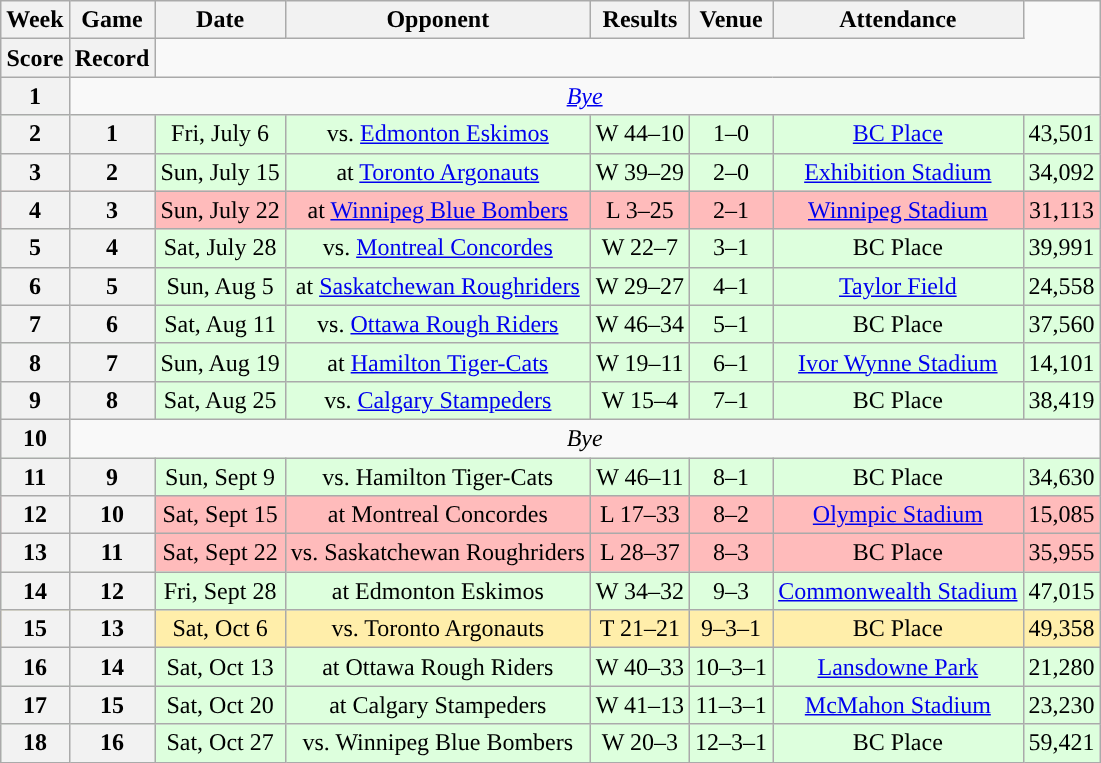<table class="wikitable" style="text-align:center">
<tr>
<th>Week</th>
<th>Game</th>
<th>Date</th>
<th>Opponent</th>
<th>Results</th>
<th>Venue</th>
<th>Attendance</th>
</tr>
<tr>
<th>Score</th>
<th>Record</th>
</tr>
<tr>
<th>1</th>
<td colspan=7><em><a href='#'>Bye</a></em></td>
</tr>
<tr style="background:#ddffdd">
<th>2</th>
<th>1</th>
<td>Fri, July 6</td>
<td>vs. <a href='#'>Edmonton Eskimos</a></td>
<td>W 44–10</td>
<td>1–0</td>
<td><a href='#'>BC Place</a></td>
<td>43,501</td>
</tr>
<tr style="background:#ddffdd">
<th>3</th>
<th>2</th>
<td>Sun, July 15</td>
<td>at <a href='#'>Toronto Argonauts</a></td>
<td>W 39–29</td>
<td>2–0</td>
<td><a href='#'>Exhibition Stadium</a></td>
<td>34,092</td>
</tr>
<tr style="background:#ffbbbb">
<th>4</th>
<th>3</th>
<td>Sun, July 22</td>
<td>at <a href='#'>Winnipeg Blue Bombers</a></td>
<td>L 3–25</td>
<td>2–1</td>
<td><a href='#'>Winnipeg Stadium</a></td>
<td>31,113</td>
</tr>
<tr style="background:#ddffdd">
<th>5</th>
<th>4</th>
<td>Sat, July 28</td>
<td>vs. <a href='#'>Montreal Concordes</a></td>
<td>W 22–7</td>
<td>3–1</td>
<td>BC Place</td>
<td>39,991</td>
</tr>
<tr style="background:#ddffdd">
<th>6</th>
<th>5</th>
<td>Sun, Aug 5</td>
<td>at <a href='#'>Saskatchewan Roughriders</a></td>
<td>W 29–27</td>
<td>4–1</td>
<td><a href='#'>Taylor Field</a></td>
<td>24,558</td>
</tr>
<tr style="background:#ddffdd">
<th>7</th>
<th>6</th>
<td>Sat, Aug 11</td>
<td>vs. <a href='#'>Ottawa Rough Riders</a></td>
<td>W 46–34</td>
<td>5–1</td>
<td>BC Place</td>
<td>37,560</td>
</tr>
<tr style="background:#ddffdd">
<th>8</th>
<th>7</th>
<td>Sun, Aug 19</td>
<td>at <a href='#'>Hamilton Tiger-Cats</a></td>
<td>W 19–11</td>
<td>6–1</td>
<td><a href='#'>Ivor Wynne Stadium</a></td>
<td>14,101</td>
</tr>
<tr style="background:#ddffdd">
<th>9</th>
<th>8</th>
<td>Sat, Aug 25</td>
<td>vs. <a href='#'>Calgary Stampeders</a></td>
<td>W 15–4</td>
<td>7–1</td>
<td>BC Place</td>
<td>38,419</td>
</tr>
<tr>
<th>10</th>
<td colspan=7><em>Bye</em></td>
</tr>
<tr style="background:#ddffdd">
<th>11</th>
<th>9</th>
<td>Sun, Sept 9</td>
<td>vs. Hamilton Tiger-Cats</td>
<td>W 46–11</td>
<td>8–1</td>
<td>BC Place</td>
<td>34,630</td>
</tr>
<tr style="background:#ffbbbb">
<th>12</th>
<th>10</th>
<td>Sat, Sept 15</td>
<td>at Montreal Concordes</td>
<td>L 17–33</td>
<td>8–2</td>
<td><a href='#'>Olympic Stadium</a></td>
<td>15,085</td>
</tr>
<tr style="background:#ffbbbb">
<th>13</th>
<th>11</th>
<td>Sat, Sept 22</td>
<td>vs. Saskatchewan Roughriders</td>
<td>L 28–37</td>
<td>8–3</td>
<td>BC Place</td>
<td>35,955</td>
</tr>
<tr style="background:#ddffdd">
<th>14</th>
<th>12</th>
<td>Fri, Sept 28</td>
<td>at Edmonton Eskimos</td>
<td>W 34–32</td>
<td>9–3</td>
<td><a href='#'>Commonwealth Stadium</a></td>
<td>47,015</td>
</tr>
<tr style="background:#ffeeaa">
<th>15</th>
<th>13</th>
<td>Sat, Oct 6</td>
<td>vs. Toronto Argonauts</td>
<td>T 21–21</td>
<td>9–3–1</td>
<td>BC Place</td>
<td>49,358</td>
</tr>
<tr style="background:#ddffdd">
<th>16</th>
<th>14</th>
<td>Sat, Oct 13</td>
<td>at Ottawa Rough Riders</td>
<td>W 40–33</td>
<td>10–3–1</td>
<td><a href='#'>Lansdowne Park</a></td>
<td>21,280</td>
</tr>
<tr style="background:#ddffdd">
<th>17</th>
<th>15</th>
<td>Sat, Oct 20</td>
<td>at Calgary Stampeders</td>
<td>W 41–13</td>
<td>11–3–1</td>
<td><a href='#'>McMahon Stadium</a></td>
<td>23,230</td>
</tr>
<tr style="background:#ddffdd">
<th>18</th>
<th>16</th>
<td>Sat, Oct 27</td>
<td>vs. Winnipeg Blue Bombers</td>
<td>W 20–3</td>
<td>12–3–1</td>
<td>BC Place</td>
<td>59,421</td>
</tr>
</table>
